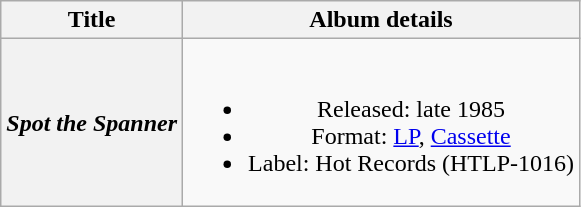<table class="wikitable plainrowheaders" style="text-align:center;" border="1">
<tr>
<th>Title</th>
<th>Album details</th>
</tr>
<tr>
<th scope="row"><em>Spot the Spanner</em></th>
<td><br><ul><li>Released: late 1985</li><li>Format: <a href='#'>LP</a>, <a href='#'>Cassette</a></li><li>Label: Hot Records (HTLP-1016)</li></ul></td>
</tr>
</table>
